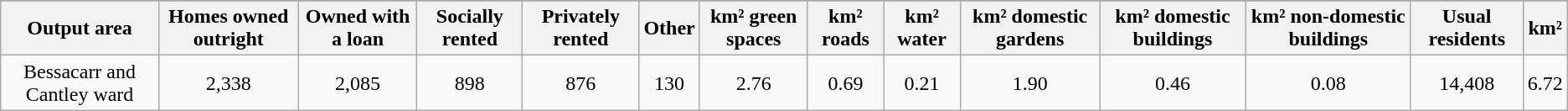<table class="wikitable">
<tr>
</tr>
<tr>
<th>Output area</th>
<th>Homes owned outright</th>
<th>Owned with a loan</th>
<th>Socially rented</th>
<th>Privately rented</th>
<th>Other</th>
<th>km² green spaces</th>
<th>km² roads</th>
<th>km² water</th>
<th>km² domestic gardens</th>
<th>km² domestic buildings</th>
<th>km² non-domestic buildings</th>
<th>Usual residents</th>
<th>km²</th>
</tr>
<tr align=center>
<td>Bessacarr and Cantley ward</td>
<td>2,338</td>
<td>2,085</td>
<td>898</td>
<td>876</td>
<td>130</td>
<td>2.76</td>
<td>0.69</td>
<td>0.21</td>
<td>1.90</td>
<td>0.46</td>
<td>0.08</td>
<td>14,408</td>
<td>6.72</td>
</tr>
</table>
